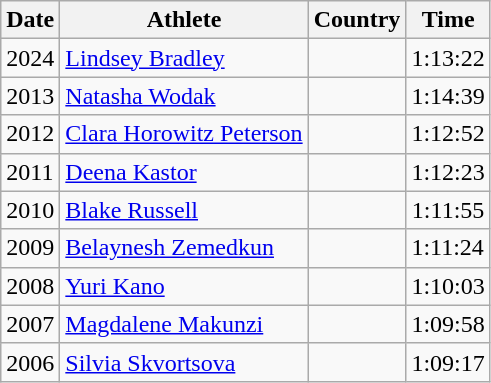<table class=wikitable style=font-size: 95%;">
<tr>
<th>Date</th>
<th>Athlete</th>
<th>Country</th>
<th>Time</th>
</tr>
<tr>
<td>2024</td>
<td><a href='#'>Lindsey Bradley</a></td>
<td></td>
<td align="center">1:13:22</td>
</tr>
<tr>
<td>2013</td>
<td><a href='#'>Natasha Wodak</a></td>
<td></td>
<td align="center">1:14:39</td>
</tr>
<tr>
<td>2012</td>
<td><a href='#'>Clara Horowitz Peterson</a></td>
<td></td>
<td align=center>1:12:52</td>
</tr>
<tr>
<td>2011</td>
<td><a href='#'>Deena Kastor</a></td>
<td></td>
<td align=center>1:12:23</td>
</tr>
<tr>
<td>2010</td>
<td><a href='#'>Blake Russell</a></td>
<td></td>
<td align="center">1:11:55</td>
</tr>
<tr>
<td>2009</td>
<td><a href='#'>Belaynesh Zemedkun</a></td>
<td></td>
<td>1:11:24</td>
</tr>
<tr>
<td>2008</td>
<td><a href='#'>Yuri Kano</a></td>
<td></td>
<td>1:10:03</td>
</tr>
<tr>
<td>2007</td>
<td><a href='#'>Magdalene Makunzi</a></td>
<td></td>
<td>1:09:58</td>
</tr>
<tr>
<td>2006</td>
<td><a href='#'>Silvia Skvortsova</a></td>
<td></td>
<td>1:09:17</td>
</tr>
</table>
